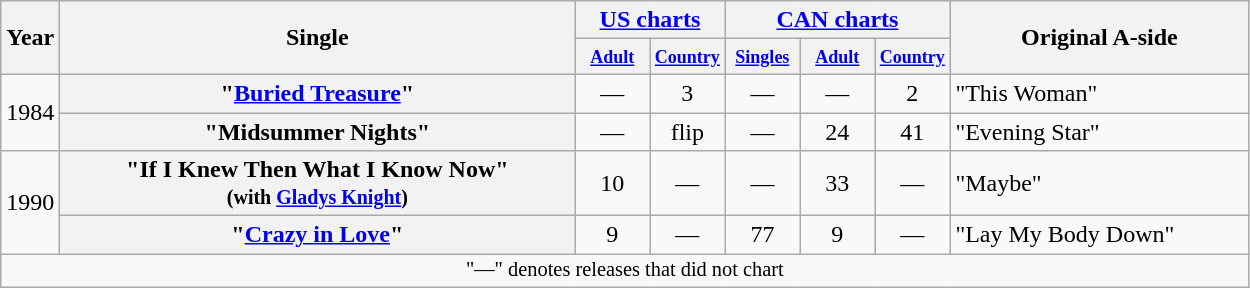<table class="wikitable plainrowheaders" style="text-align:center;">
<tr>
<th rowspan="2">Year</th>
<th rowspan="2" style="width:21em;">Single</th>
<th colspan="2"><a href='#'>US charts</a></th>
<th colspan="3"><a href='#'>CAN charts</a></th>
<th rowspan="2" style="width:12em;">Original A-side</th>
</tr>
<tr>
<th style="width:3em;font-size:90%"><a href='#'><small>Adult</small></a><br></th>
<th style="width:3em;font-size:90%"><a href='#'><small>Country</small></a><br></th>
<th style="width:3em;font-size:90%"><a href='#'><small>Singles</small></a><br></th>
<th style="width:3em;font-size:90%"><a href='#'><small>Adult</small></a><br></th>
<th style="width:3em;font-size:90%"><a href='#'><small>Country</small></a><br></th>
</tr>
<tr>
<td rowspan="2">1984</td>
<th scope="row">"<a href='#'>Buried Treasure</a>"</th>
<td>—</td>
<td>3</td>
<td>—</td>
<td>—</td>
<td>2</td>
<td align="left">"This Woman"</td>
</tr>
<tr>
<th scope="row">"Midsummer Nights"</th>
<td>—</td>
<td>flip</td>
<td>—</td>
<td>24</td>
<td>41</td>
<td align="left">"Evening Star"</td>
</tr>
<tr>
<td rowspan="2">1990</td>
<th scope="row">"If I Knew Then What I Know Now"<br><small>(with <a href='#'>Gladys Knight</a>)</small></th>
<td>10</td>
<td>—</td>
<td>—</td>
<td>33</td>
<td>—</td>
<td align="left">"Maybe"</td>
</tr>
<tr>
<th scope="row">"<a href='#'>Crazy in Love</a>"</th>
<td>9</td>
<td>—</td>
<td>77</td>
<td>9</td>
<td>—</td>
<td align="left">"Lay My Body Down"</td>
</tr>
<tr>
<td colspan="8" style="font-size:85%">"—" denotes releases that did not chart</td>
</tr>
</table>
